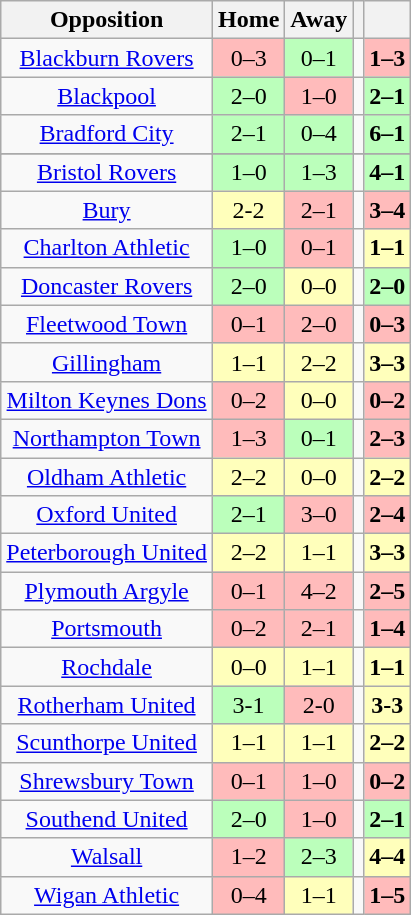<table class="wikitable" style="text-align: center;">
<tr>
<th>Opposition</th>
<th>Home</th>
<th>Away</th>
<th></th>
<th></th>
</tr>
<tr>
<td><a href='#'>Blackburn Rovers</a></td>
<td bgcolor=#fbb>0–3</td>
<td bgcolor=#BBFFBB>0–1</td>
<td></td>
<td bgcolor=#FBB><strong>1–3</strong></td>
</tr>
<tr>
<td><a href='#'>Blackpool</a></td>
<td bgcolor=#bfb>2–0</td>
<td bgcolor=#FFBBBB>1–0</td>
<td></td>
<td bgcolor=#BBFFBB><strong>2–1</strong></td>
</tr>
<tr>
<td><a href='#'>Bradford City</a></td>
<td bgcolor=#BBFFBB>2–1</td>
<td bgcolor=#BBFFBB>0–4</td>
<td></td>
<td bgcolor=#BBFFBB><strong>6–1</strong></td>
</tr>
<tr>
</tr>
<tr>
<td><a href='#'>Bristol Rovers</a></td>
<td bgcolor=#bfb>1–0</td>
<td bgcolor=#BBFFBB>1–3</td>
<td></td>
<td bgcolor=#BBFFBB><strong>4–1</strong></td>
</tr>
<tr>
<td><a href='#'>Bury</a></td>
<td bgcolor=#FFFFBB>2-2</td>
<td bgcolor=#ffbbbb>2–1</td>
<td></td>
<td bgcolor=#ffbbbb><strong>3–4</strong></td>
</tr>
<tr>
<td><a href='#'>Charlton Athletic</a></td>
<td bgcolor=#BBFFBB>1–0</td>
<td bgcolor=#FFBBBB>0–1</td>
<td></td>
<td bgcolor=#FFFFBB><strong>1–1</strong></td>
</tr>
<tr>
<td><a href='#'>Doncaster Rovers</a></td>
<td bgcolor=#BBFFBB>2–0</td>
<td bgcolor=#FFFFBB>0–0</td>
<td></td>
<td bgcolor=#BBFFBB><strong>2–0</strong></td>
</tr>
<tr>
<td><a href='#'>Fleetwood Town</a></td>
<td bgcolor=#FFBBBB>0–1</td>
<td bgcolor=#FFBBBB>2–0</td>
<td></td>
<td bgcolor=#FFBBBB><strong>0–3</strong></td>
</tr>
<tr>
<td><a href='#'>Gillingham</a></td>
<td bgcolor=#FFFFBB>1–1</td>
<td bgcolor=#FFFFBB>2–2</td>
<td></td>
<td bgcolor=#FFFFBB><strong>3–3</strong></td>
</tr>
<tr>
<td><a href='#'>Milton Keynes Dons</a></td>
<td bgcolor=#FFBBBB>0–2</td>
<td bgcolor=#FFFFBB>0–0</td>
<td></td>
<td bgcolor=#FFBBBB><strong>0–2</strong></td>
</tr>
<tr>
<td><a href='#'>Northampton Town</a></td>
<td bgcolor=#ffbbbb>1–3</td>
<td bgcolor=#BBFFBB>0–1</td>
<td></td>
<td bgcolor=#FFBBBB><strong>2–3</strong></td>
</tr>
<tr>
<td><a href='#'>Oldham Athletic</a></td>
<td bgcolor=#FFFFBB>2–2</td>
<td bgcolor=#FFFFBB>0–0</td>
<td></td>
<td bgcolor=#FFFFBB><strong>2–2</strong></td>
</tr>
<tr>
<td><a href='#'>Oxford United</a></td>
<td bgcolor=#BBFFBB>2–1</td>
<td bgcolor=#FFBBBB>3–0</td>
<td></td>
<td bgcolor=#FFBBBB><strong>2–4</strong></td>
</tr>
<tr>
<td><a href='#'>Peterborough United</a></td>
<td bgcolor=#FFFFBB>2–2</td>
<td bgcolor=#ffb>1–1</td>
<td></td>
<td bgcolor=#FFFFBB><strong>3–3</strong></td>
</tr>
<tr>
<td><a href='#'>Plymouth Argyle</a></td>
<td bgcolor=#FFBBBB>0–1</td>
<td bgcolor=#fbb>4–2</td>
<td></td>
<td bgcolor=#FFBBBB><strong>2–5</strong></td>
</tr>
<tr>
<td><a href='#'>Portsmouth</a></td>
<td bgcolor=#FFBBBB>0–2</td>
<td bgcolor=#FFBBBB>2–1</td>
<td></td>
<td bgcolor=#FFBBBB><strong>1–4</strong></td>
</tr>
<tr>
<td><a href='#'>Rochdale</a></td>
<td bgcolor=#ffb>0–0</td>
<td bgcolor=#FFFFBB>1–1</td>
<td></td>
<td bgcolor=#FFFFBB><strong>1–1</strong></td>
</tr>
<tr>
<td><a href='#'>Rotherham United</a></td>
<td bgcolor=#BBFFBB>3-1</td>
<td bgcolor=#FFBBBB>2-0</td>
<td></td>
<td bgcolor=#FFFFBB><strong>3-3</strong></td>
</tr>
<tr>
<td><a href='#'>Scunthorpe United</a></td>
<td bgcolor=#FFFFBB>1–1</td>
<td bgcolor=#FFFFBB>1–1</td>
<td></td>
<td bgcolor=#FFFFBB><strong>2–2</strong></td>
</tr>
<tr>
<td><a href='#'>Shrewsbury Town</a></td>
<td bgcolor="#FFBBBB">0–1</td>
<td bgcolor="#FFBBBB">1–0</td>
<td></td>
<td bgcolor=#FFBBBB><strong>0–2</strong></td>
</tr>
<tr>
<td><a href='#'>Southend United</a></td>
<td bgcolor=#BBFFBB>2–0</td>
<td bgcolor="#FFBBBB">1–0</td>
<td></td>
<td bgcolor=#BBFFBB><strong>2–1</strong></td>
</tr>
<tr>
<td><a href='#'>Walsall</a></td>
<td bgcolor=#FFBBBB>1–2</td>
<td bgcolor=#BBFFBB>2–3</td>
<td></td>
<td bgcolor=#FFB><strong>4–4</strong></td>
</tr>
<tr>
<td><a href='#'>Wigan Athletic</a></td>
<td bgcolor=#FFBBBB>0–4</td>
<td bgcolor=#FFB>1–1</td>
<td></td>
<td bgcolor=#FFBBBB><strong>1–5</strong></td>
</tr>
</table>
